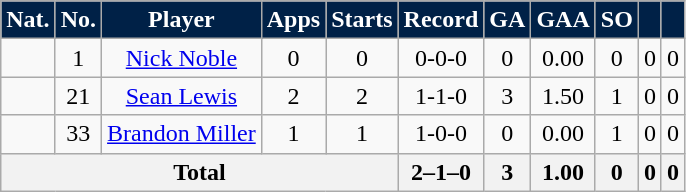<table class="wikitable plainrowheaders" style="text-align:center">
<tr>
<th style="background:#002147; color:#fff; text-align:center;">Nat.</th>
<th style="background:#002147; color:#fff; text-align:center;">No.</th>
<th style="background:#002147; color:#fff; text-align:center;">Player</th>
<th style="background:#002147; color:#fff; text-align:center;">Apps</th>
<th style="background:#002147; color:#fff; text-align:center;">Starts</th>
<th style="background:#002147; color:#fff; text-align:center;">Record</th>
<th style="background:#002147; color:#fff; text-align:center;">GA</th>
<th style="background:#002147; color:#fff; text-align:center;">GAA</th>
<th style="background:#002147; color:#fff; text-align:center;">SO</th>
<th style="background:#002147; color:#fff; text-align:center;"></th>
<th style="background:#002147; color:#fff; text-align:center;"></th>
</tr>
<tr align=center>
<td></td>
<td>1</td>
<td><a href='#'>Nick Noble</a></td>
<td>0</td>
<td>0</td>
<td>0-0-0</td>
<td>0</td>
<td>0.00</td>
<td>0</td>
<td>0</td>
<td>0</td>
</tr>
<tr align=center>
<td></td>
<td>21</td>
<td><a href='#'>Sean Lewis</a></td>
<td>2</td>
<td>2</td>
<td>1-1-0</td>
<td>3</td>
<td>1.50</td>
<td>1</td>
<td>0</td>
<td>0</td>
</tr>
<tr align=center>
<td></td>
<td>33</td>
<td><a href='#'>Brandon Miller</a></td>
<td>1</td>
<td>1</td>
<td>1-0-0</td>
<td>0</td>
<td>0.00</td>
<td>1</td>
<td>0</td>
<td>0</td>
</tr>
<tr style="text-align:center;" class="sortbottom">
<th colspan=5><strong>Total</strong></th>
<th><strong>2–1–0</strong></th>
<th><strong>3</strong></th>
<th><strong>1.00</strong></th>
<th><strong>0</strong></th>
<th><strong>0</strong></th>
<th><strong>0</strong></th>
</tr>
</table>
